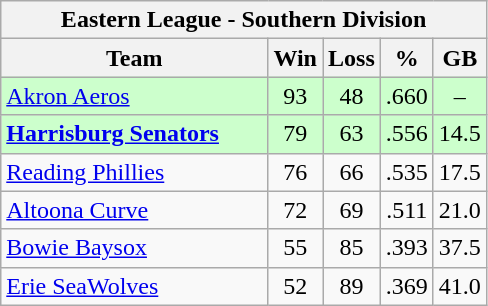<table class="wikitable">
<tr>
<th colspan="5">Eastern League - Southern Division</th>
</tr>
<tr>
<th width="55%">Team</th>
<th>Win</th>
<th>Loss</th>
<th>%</th>
<th>GB</th>
</tr>
<tr align=center bgcolor="#CCFFCC">
<td align=left><a href='#'>Akron Aeros</a></td>
<td>93</td>
<td>48</td>
<td>.660</td>
<td>–</td>
</tr>
<tr align=center bgcolor="#CCFFCC">
<td align=left><strong><a href='#'>Harrisburg Senators</a></strong></td>
<td>79</td>
<td>63</td>
<td>.556</td>
<td>14.5</td>
</tr>
<tr align=center>
<td align=left><a href='#'>Reading Phillies</a></td>
<td>76</td>
<td>66</td>
<td>.535</td>
<td>17.5</td>
</tr>
<tr align=center>
<td align=left><a href='#'>Altoona Curve</a></td>
<td>72</td>
<td>69</td>
<td>.511</td>
<td>21.0</td>
</tr>
<tr align=center>
<td align=left><a href='#'>Bowie Baysox</a></td>
<td>55</td>
<td>85</td>
<td>.393</td>
<td>37.5</td>
</tr>
<tr align=center>
<td align=left><a href='#'>Erie SeaWolves</a></td>
<td>52</td>
<td>89</td>
<td>.369</td>
<td>41.0</td>
</tr>
</table>
